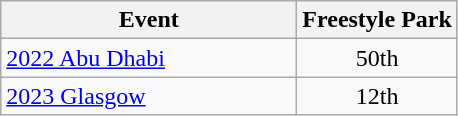<table class="wikitable" style="text-align: center;">
<tr ">
<th style="width:190px;">Event</th>
<th>Freestyle Park</th>
</tr>
<tr>
<td align=left> <a href='#'>2022 Abu Dhabi</a></td>
<td>50th</td>
</tr>
<tr>
<td align=left> <a href='#'>2023 Glasgow</a></td>
<td>12th</td>
</tr>
</table>
